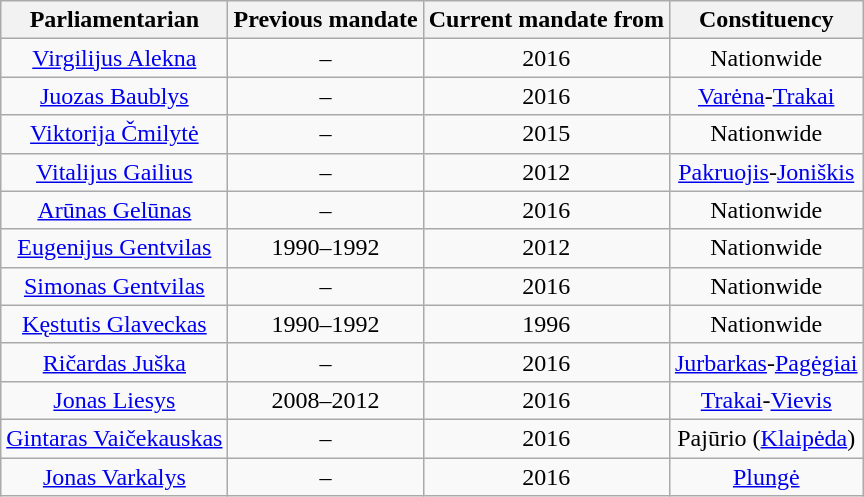<table class="wikitable" style="text-align: center">
<tr>
<th colspan=1>Parliamentarian</th>
<th>Previous mandate</th>
<th>Current mandate from</th>
<th>Constituency</th>
</tr>
<tr>
<td><a href='#'>Virgilijus Alekna</a></td>
<td>–</td>
<td>2016</td>
<td>Nationwide</td>
</tr>
<tr>
<td><a href='#'>Juozas Baublys</a></td>
<td>–</td>
<td>2016</td>
<td><a href='#'>Varėna</a>-<a href='#'>Trakai</a></td>
</tr>
<tr>
<td><a href='#'>Viktorija Čmilytė</a></td>
<td>–</td>
<td>2015</td>
<td>Nationwide</td>
</tr>
<tr>
<td><a href='#'>Vitalijus Gailius</a></td>
<td>–</td>
<td>2012</td>
<td><a href='#'>Pakruojis</a>-<a href='#'>Joniškis</a></td>
</tr>
<tr>
<td><a href='#'>Arūnas Gelūnas</a></td>
<td>–</td>
<td>2016</td>
<td>Nationwide</td>
</tr>
<tr>
<td><a href='#'>Eugenijus Gentvilas</a></td>
<td>1990–1992</td>
<td>2012</td>
<td>Nationwide</td>
</tr>
<tr>
<td><a href='#'>Simonas Gentvilas</a></td>
<td>–</td>
<td>2016</td>
<td>Nationwide</td>
</tr>
<tr>
<td><a href='#'>Kęstutis Glaveckas</a></td>
<td>1990–1992</td>
<td>1996</td>
<td>Nationwide</td>
</tr>
<tr>
<td><a href='#'>Ričardas Juška</a></td>
<td>–</td>
<td>2016</td>
<td><a href='#'>Jurbarkas</a>-<a href='#'>Pagėgiai</a></td>
</tr>
<tr>
<td><a href='#'>Jonas Liesys</a></td>
<td>2008–2012</td>
<td>2016</td>
<td><a href='#'>Trakai</a>-<a href='#'>Vievis</a></td>
</tr>
<tr>
<td><a href='#'>Gintaras Vaičekauskas</a></td>
<td>–</td>
<td>2016</td>
<td>Pajūrio (<a href='#'>Klaipėda</a>)</td>
</tr>
<tr>
<td><a href='#'>Jonas Varkalys</a></td>
<td>–</td>
<td>2016</td>
<td><a href='#'>Plungė</a></td>
</tr>
</table>
